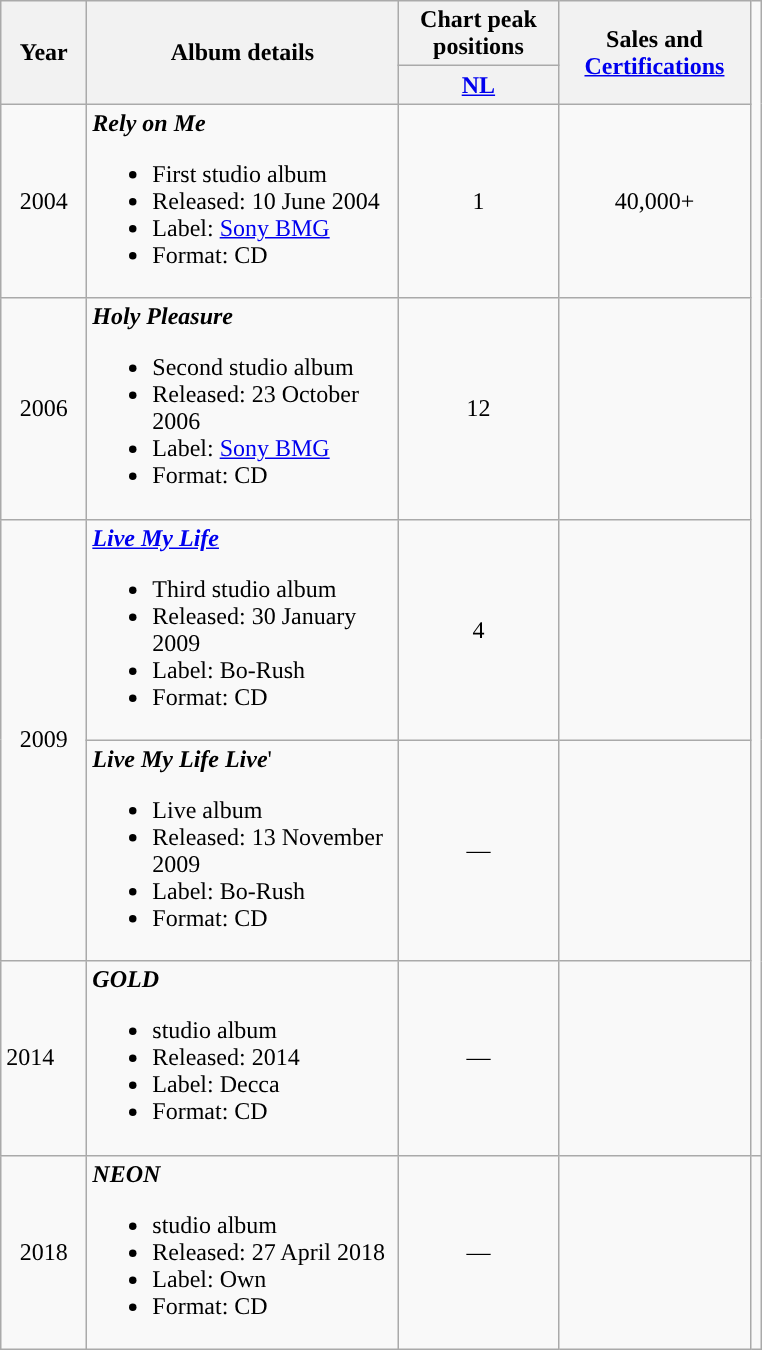<table class="wikitable">
<tr>
<th rowspan="2" width="50">Year</th>
<th rowspan="2" width="200">Album details</th>
<th colspan="1" width="100">Chart peak positions</th>
<th rowspan="2" width="120">Sales and <a href='#'>Certifications</a></th>
</tr>
<tr>
<th><a href='#'>NL</a></th>
</tr>
<tr>
<td align="center">2004</td>
<td><strong><em>Rely on Me</em></strong><br><ul><li>First studio album</li><li>Released: 10 June 2004</li><li>Label: <a href='#'>Sony BMG</a></li><li>Format: CD</li></ul></td>
<td align="center">1</td>
<td align="center">40,000+ <br> </td>
</tr>
<tr>
<td align="center">2006</td>
<td><strong><em>Holy Pleasure</em></strong><br><ul><li>Second studio album</li><li>Released: 23 October 2006</li><li>Label: <a href='#'>Sony BMG</a></li><li>Format: CD</li></ul></td>
<td align="center">12</td>
<td></td>
</tr>
<tr>
<td rowspan="2" align="center">2009</td>
<td><strong><em><a href='#'>Live My Life</a></em></strong><br><ul><li>Third studio album</li><li>Released: 30 January 2009</li><li>Label: Bo-Rush</li><li>Format: CD</li></ul></td>
<td align="center">4</td>
<td></td>
</tr>
<tr>
<td><strong><em>Live My Life Live</em></strong>'<br><ul><li>Live album</li><li>Released: 13 November 2009</li><li>Label: Bo-Rush</li><li>Format: CD</li></ul></td>
<td align="center">—</td>
<td></td>
</tr>
<tr>
<td>2014</td>
<td><strong><em>GOLD</em></strong><br><ul><li>studio album</li><li>Released: 2014</li><li>Label: Decca</li><li>Format: CD</li></ul></td>
<td align="center">—</td>
<td></td>
</tr>
<tr>
<td align="center">2018</td>
<td><strong><em>NEON</em></strong><br><ul><li>studio album</li><li>Released: 27 April 2018</li><li>Label: Own</li><li>Format: CD</li></ul></td>
<td align="center">—</td>
<td></td>
<td></td>
</tr>
</table>
